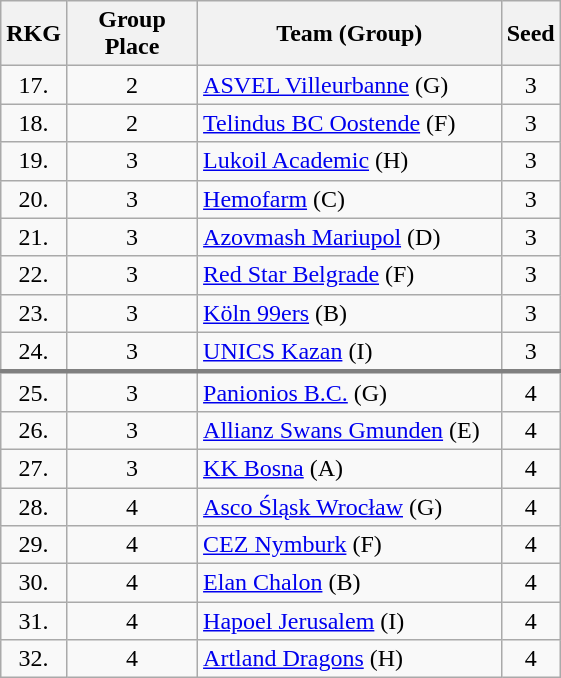<table class=wikitable style="text-align:center">
<tr>
<th width=15>RKG</th>
<th width=80>Group Place</th>
<th width=195>Team (Group)</th>
<th width=20>Seed</th>
</tr>
<tr>
<td>17.</td>
<td>2</td>
<td align=left> <a href='#'>ASVEL Villeurbanne</a> (G)</td>
<td>3</td>
</tr>
<tr>
<td>18.</td>
<td>2</td>
<td align=left> <a href='#'>Telindus BC Oostende</a> (F)</td>
<td>3</td>
</tr>
<tr>
<td>19.</td>
<td>3</td>
<td align=left> <a href='#'>Lukoil Academic</a> (H)</td>
<td>3</td>
</tr>
<tr>
<td>20.</td>
<td>3</td>
<td align=left> <a href='#'>Hemofarm</a> (C)</td>
<td>3</td>
</tr>
<tr>
<td>21.</td>
<td>3</td>
<td align=left> <a href='#'>Azovmash Mariupol</a> (D)</td>
<td>3</td>
</tr>
<tr>
<td>22.</td>
<td>3</td>
<td align=left> <a href='#'>Red Star Belgrade</a> (F)</td>
<td>3</td>
</tr>
<tr>
<td>23.</td>
<td>3</td>
<td align=left> <a href='#'>Köln 99ers</a> (B)</td>
<td>3</td>
</tr>
<tr>
<td>24.</td>
<td>3</td>
<td align=left> <a href='#'>UNICS Kazan</a> (I)</td>
<td>3</td>
</tr>
<tr style = "border-top:3px solid grey;">
<td>25.</td>
<td>3</td>
<td align=left> <a href='#'>Panionios B.C.</a> (G)</td>
<td>4</td>
</tr>
<tr>
<td>26.</td>
<td>3</td>
<td align=left> <a href='#'>Allianz Swans Gmunden</a> (E)</td>
<td>4</td>
</tr>
<tr>
<td>27.</td>
<td>3</td>
<td align=left> <a href='#'>KK Bosna</a> (A)</td>
<td>4</td>
</tr>
<tr>
<td>28.</td>
<td>4</td>
<td align=left> <a href='#'>Asco Śląsk Wrocław</a> (G)</td>
<td>4</td>
</tr>
<tr>
<td>29.</td>
<td>4</td>
<td align=left> <a href='#'>CEZ Nymburk</a> (F)</td>
<td>4</td>
</tr>
<tr>
<td>30.</td>
<td>4</td>
<td align=left> <a href='#'>Elan Chalon</a> (B)</td>
<td>4</td>
</tr>
<tr>
<td>31.</td>
<td>4</td>
<td align=left> <a href='#'>Hapoel Jerusalem</a> (I)</td>
<td>4</td>
</tr>
<tr>
<td>32.</td>
<td>4</td>
<td align=left> <a href='#'>Artland Dragons</a> (H)</td>
<td>4</td>
</tr>
</table>
